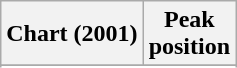<table class="wikitable plainrowheaders" style="text-align:center">
<tr>
<th>Chart (2001)</th>
<th>Peak<br>position</th>
</tr>
<tr>
</tr>
<tr>
</tr>
<tr>
</tr>
</table>
